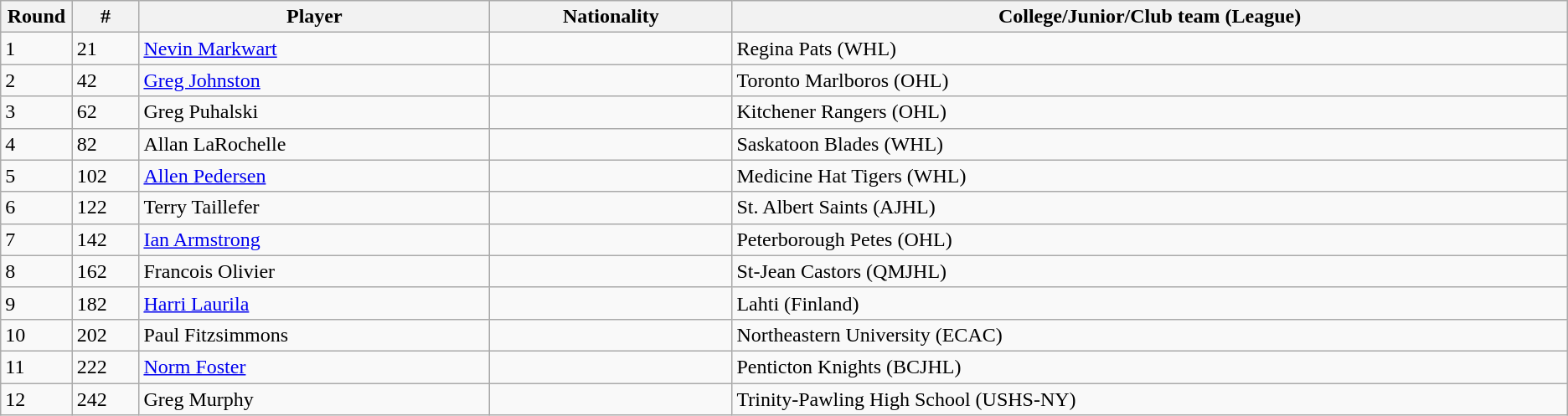<table class="wikitable">
<tr align="center">
<th bgcolor="#DDDDFF" width="4.0%">Round</th>
<th bgcolor="#DDDDFF" width="4.0%">#</th>
<th bgcolor="#DDDDFF" width="21.0%">Player</th>
<th bgcolor="#DDDDFF" width="14.5%">Nationality</th>
<th bgcolor="#DDDDFF" width="50.0%">College/Junior/Club team (League)</th>
</tr>
<tr>
<td>1</td>
<td>21</td>
<td><a href='#'>Nevin Markwart</a></td>
<td></td>
<td>Regina Pats (WHL)</td>
</tr>
<tr>
<td>2</td>
<td>42</td>
<td><a href='#'>Greg Johnston</a></td>
<td></td>
<td>Toronto Marlboros (OHL)</td>
</tr>
<tr>
<td>3</td>
<td>62</td>
<td>Greg Puhalski</td>
<td></td>
<td>Kitchener Rangers (OHL)</td>
</tr>
<tr>
<td>4</td>
<td>82</td>
<td>Allan LaRochelle</td>
<td></td>
<td>Saskatoon Blades (WHL)</td>
</tr>
<tr>
<td>5</td>
<td>102</td>
<td><a href='#'>Allen Pedersen</a></td>
<td></td>
<td>Medicine Hat Tigers (WHL)</td>
</tr>
<tr>
<td>6</td>
<td>122</td>
<td>Terry Taillefer</td>
<td></td>
<td>St. Albert Saints (AJHL)</td>
</tr>
<tr>
<td>7</td>
<td>142</td>
<td><a href='#'>Ian Armstrong</a></td>
<td></td>
<td>Peterborough Petes (OHL)</td>
</tr>
<tr>
<td>8</td>
<td>162</td>
<td>Francois Olivier</td>
<td></td>
<td>St-Jean Castors (QMJHL)</td>
</tr>
<tr>
<td>9</td>
<td>182</td>
<td><a href='#'>Harri Laurila</a></td>
<td></td>
<td>Lahti (Finland)</td>
</tr>
<tr>
<td>10</td>
<td>202</td>
<td>Paul Fitzsimmons</td>
<td></td>
<td>Northeastern University (ECAC)</td>
</tr>
<tr>
<td>11</td>
<td>222</td>
<td><a href='#'>Norm Foster</a></td>
<td></td>
<td>Penticton Knights (BCJHL)</td>
</tr>
<tr>
<td>12</td>
<td>242</td>
<td>Greg Murphy</td>
<td></td>
<td>Trinity-Pawling High School (USHS-NY)</td>
</tr>
</table>
